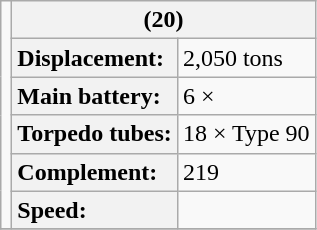<table class="wikitable plainrowheaders" style="text-align:left">
<tr valign="bottom">
<td rowspan=6 style="text-align:center"></td>
<th colspan=2 style="text-align:center"><strong></strong> (20)</th>
</tr>
<tr>
<th style="text-align:left">Displacement:</th>
<td>2,050 tons</td>
</tr>
<tr>
<th style="text-align:left">Main battery:</th>
<td>6 × </td>
</tr>
<tr>
<th style="text-align:left">Torpedo tubes:</th>
<td>18 × Type 90</td>
</tr>
<tr>
<th style="text-align:left">Complement:</th>
<td>219</td>
</tr>
<tr>
<th style="text-align:left">Speed:</th>
<td></td>
</tr>
<tr>
</tr>
</table>
